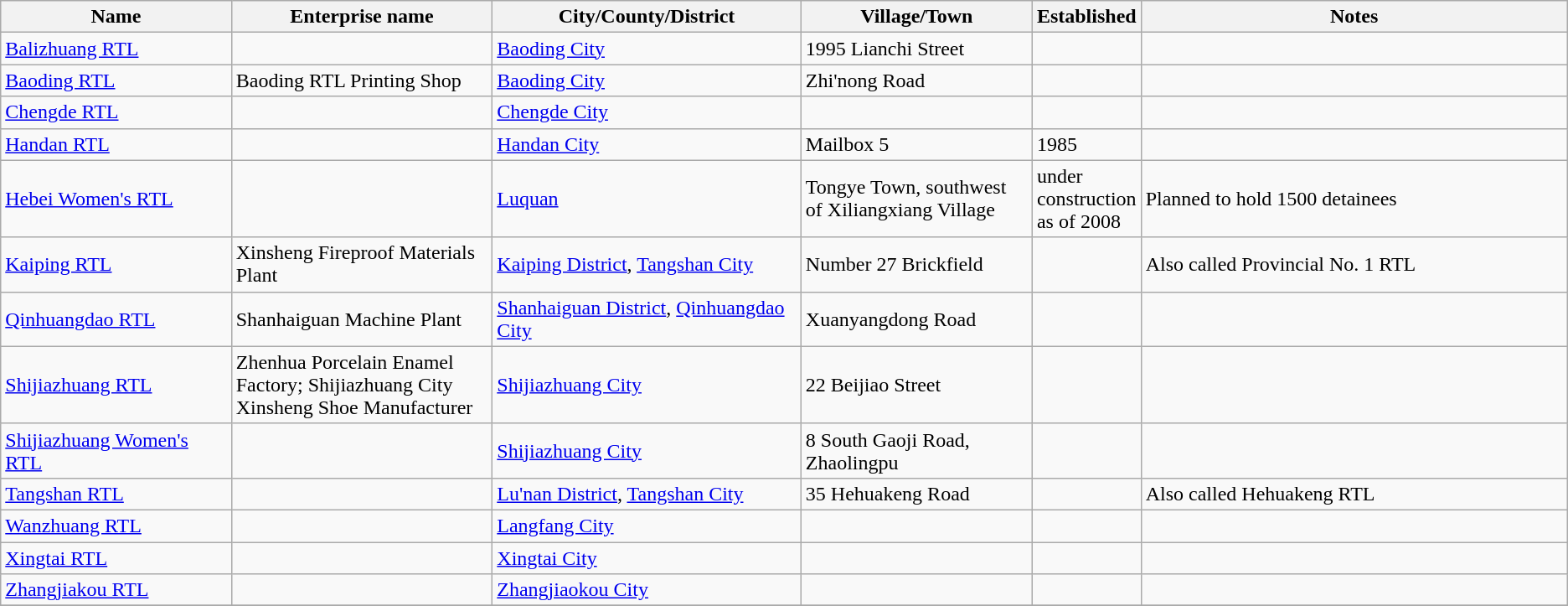<table class="wikitable">
<tr>
<th width=15%>Name</th>
<th width=17%>Enterprise name</th>
<th width=20%>City/County/District</th>
<th width=15%>Village/Town</th>
<th width=5%>Established</th>
<th width=28%>Notes</th>
</tr>
<tr>
<td><a href='#'>Balizhuang RTL</a></td>
<td></td>
<td><a href='#'>Baoding City</a></td>
<td>1995 Lianchi Street</td>
<td></td>
<td></td>
</tr>
<tr>
<td><a href='#'>Baoding RTL</a></td>
<td>Baoding RTL Printing Shop</td>
<td><a href='#'>Baoding City</a></td>
<td>Zhi'nong Road</td>
<td></td>
<td></td>
</tr>
<tr>
<td><a href='#'>Chengde RTL</a></td>
<td></td>
<td><a href='#'>Chengde City</a></td>
<td></td>
<td></td>
<td></td>
</tr>
<tr>
<td><a href='#'>Handan RTL</a></td>
<td></td>
<td><a href='#'>Handan City</a></td>
<td>Mailbox 5</td>
<td>1985</td>
<td></td>
</tr>
<tr>
<td><a href='#'>Hebei Women's RTL</a></td>
<td></td>
<td><a href='#'>Luquan</a></td>
<td>Tongye Town, southwest of Xiliangxiang Village</td>
<td>under construction as of 2008</td>
<td>Planned to hold 1500 detainees</td>
</tr>
<tr>
<td><a href='#'>Kaiping RTL</a></td>
<td>Xinsheng Fireproof Materials Plant</td>
<td><a href='#'>Kaiping District</a>, <a href='#'>Tangshan City</a></td>
<td>Number 27 Brickfield</td>
<td></td>
<td>Also called Provincial No. 1 RTL</td>
</tr>
<tr>
<td><a href='#'>Qinhuangdao RTL</a></td>
<td>Shanhaiguan Machine Plant</td>
<td><a href='#'>Shanhaiguan District</a>, <a href='#'>Qinhuangdao City</a></td>
<td>Xuanyangdong Road</td>
<td></td>
<td></td>
</tr>
<tr>
<td><a href='#'>Shijiazhuang RTL</a></td>
<td>Zhenhua Porcelain Enamel Factory; Shijiazhuang City Xinsheng Shoe Manufacturer</td>
<td><a href='#'>Shijiazhuang City</a></td>
<td>22 Beijiao Street</td>
<td></td>
<td></td>
</tr>
<tr>
<td><a href='#'>Shijiazhuang Women's RTL</a></td>
<td></td>
<td><a href='#'>Shijiazhuang City</a></td>
<td>8 South Gaoji Road, Zhaolingpu</td>
<td></td>
<td></td>
</tr>
<tr>
<td><a href='#'>Tangshan RTL</a></td>
<td></td>
<td><a href='#'>Lu'nan District</a>, <a href='#'>Tangshan City</a></td>
<td>35 Hehuakeng Road</td>
<td></td>
<td>Also called Hehuakeng RTL</td>
</tr>
<tr>
<td><a href='#'>Wanzhuang RTL</a></td>
<td></td>
<td><a href='#'>Langfang City</a></td>
<td></td>
<td></td>
<td></td>
</tr>
<tr>
<td><a href='#'>Xingtai RTL</a></td>
<td></td>
<td><a href='#'>Xingtai City</a></td>
<td></td>
<td></td>
<td></td>
</tr>
<tr>
<td><a href='#'>Zhangjiakou RTL</a></td>
<td></td>
<td><a href='#'>Zhangjiaokou City</a></td>
<td></td>
<td></td>
<td></td>
</tr>
<tr>
</tr>
</table>
